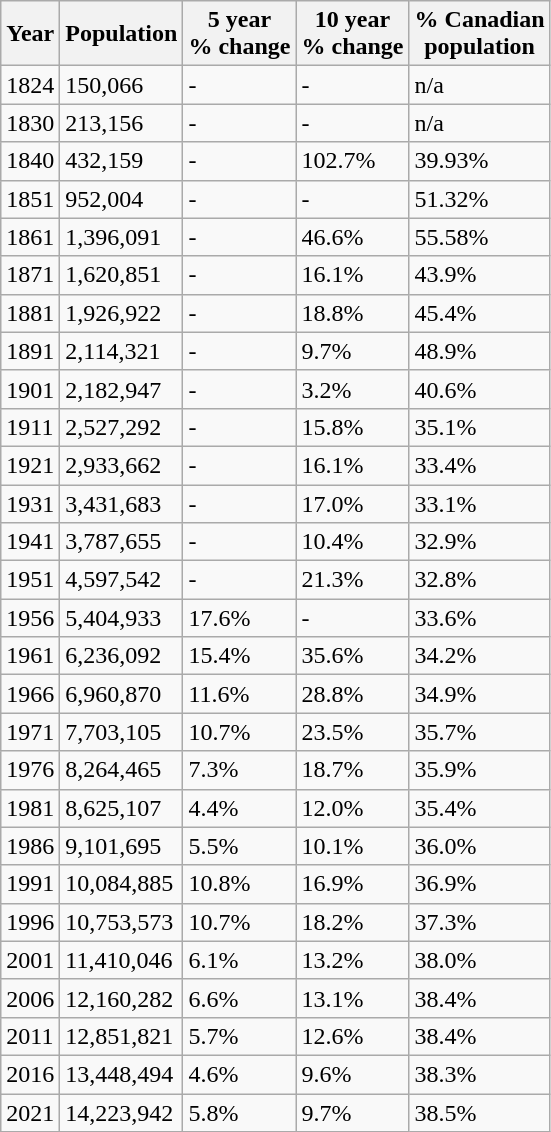<table class="wikitable sortable">
<tr>
<th>Year</th>
<th>Population</th>
<th>5 year<br>% change</th>
<th>10 year<br>% change</th>
<th>% Canadian<br>population</th>
</tr>
<tr>
<td>1824</td>
<td>150,066</td>
<td>-</td>
<td>-</td>
<td>n/a</td>
</tr>
<tr>
<td>1830</td>
<td>213,156</td>
<td>-</td>
<td>-</td>
<td>n/a</td>
</tr>
<tr>
<td>1840</td>
<td>432,159</td>
<td>-</td>
<td>102.7%</td>
<td>39.93%</td>
</tr>
<tr>
<td>1851</td>
<td>952,004</td>
<td>-</td>
<td>-</td>
<td>51.32%</td>
</tr>
<tr>
<td>1861</td>
<td>1,396,091</td>
<td>-</td>
<td>46.6%</td>
<td>55.58%</td>
</tr>
<tr>
<td>1871</td>
<td>1,620,851</td>
<td>-</td>
<td>16.1%</td>
<td>43.9%</td>
</tr>
<tr>
<td>1881</td>
<td>1,926,922</td>
<td>-</td>
<td>18.8%</td>
<td>45.4%</td>
</tr>
<tr>
<td>1891</td>
<td>2,114,321</td>
<td>-</td>
<td>9.7%</td>
<td>48.9%</td>
</tr>
<tr>
<td>1901</td>
<td>2,182,947</td>
<td>-</td>
<td>3.2%</td>
<td>40.6%</td>
</tr>
<tr>
<td>1911</td>
<td>2,527,292</td>
<td>-</td>
<td>15.8%</td>
<td>35.1%</td>
</tr>
<tr>
<td>1921</td>
<td>2,933,662</td>
<td>-</td>
<td>16.1%</td>
<td>33.4%</td>
</tr>
<tr>
<td>1931</td>
<td>3,431,683</td>
<td>-</td>
<td>17.0%</td>
<td>33.1%</td>
</tr>
<tr>
<td>1941</td>
<td>3,787,655</td>
<td>-</td>
<td>10.4%</td>
<td>32.9%</td>
</tr>
<tr>
<td>1951</td>
<td>4,597,542</td>
<td>-</td>
<td>21.3%</td>
<td>32.8%</td>
</tr>
<tr>
<td>1956</td>
<td>5,404,933</td>
<td>17.6%</td>
<td>-</td>
<td>33.6%</td>
</tr>
<tr>
<td>1961</td>
<td>6,236,092</td>
<td>15.4%</td>
<td>35.6%</td>
<td>34.2%</td>
</tr>
<tr>
<td>1966</td>
<td>6,960,870</td>
<td>11.6%</td>
<td>28.8%</td>
<td>34.9%</td>
</tr>
<tr>
<td>1971</td>
<td>7,703,105</td>
<td>10.7%</td>
<td>23.5%</td>
<td>35.7%</td>
</tr>
<tr>
<td>1976</td>
<td>8,264,465</td>
<td>7.3%</td>
<td>18.7%</td>
<td>35.9%</td>
</tr>
<tr>
<td>1981</td>
<td>8,625,107</td>
<td>4.4%</td>
<td>12.0%</td>
<td>35.4%</td>
</tr>
<tr>
<td>1986</td>
<td>9,101,695</td>
<td>5.5%</td>
<td>10.1%</td>
<td>36.0%</td>
</tr>
<tr>
<td>1991</td>
<td>10,084,885</td>
<td>10.8%</td>
<td>16.9%</td>
<td>36.9%</td>
</tr>
<tr>
<td>1996</td>
<td>10,753,573</td>
<td>10.7%</td>
<td>18.2%</td>
<td>37.3%</td>
</tr>
<tr>
<td>2001</td>
<td>11,410,046</td>
<td>6.1%</td>
<td>13.2%</td>
<td>38.0%</td>
</tr>
<tr>
<td>2006</td>
<td>12,160,282</td>
<td>6.6%</td>
<td>13.1%</td>
<td>38.4%</td>
</tr>
<tr>
<td>2011</td>
<td>12,851,821</td>
<td>5.7%</td>
<td>12.6%</td>
<td>38.4%</td>
</tr>
<tr>
<td>2016</td>
<td>13,448,494</td>
<td>4.6%</td>
<td>9.6%</td>
<td>38.3%</td>
</tr>
<tr>
<td>2021</td>
<td>14,223,942</td>
<td>5.8%</td>
<td>9.7%</td>
<td>38.5%</td>
</tr>
</table>
